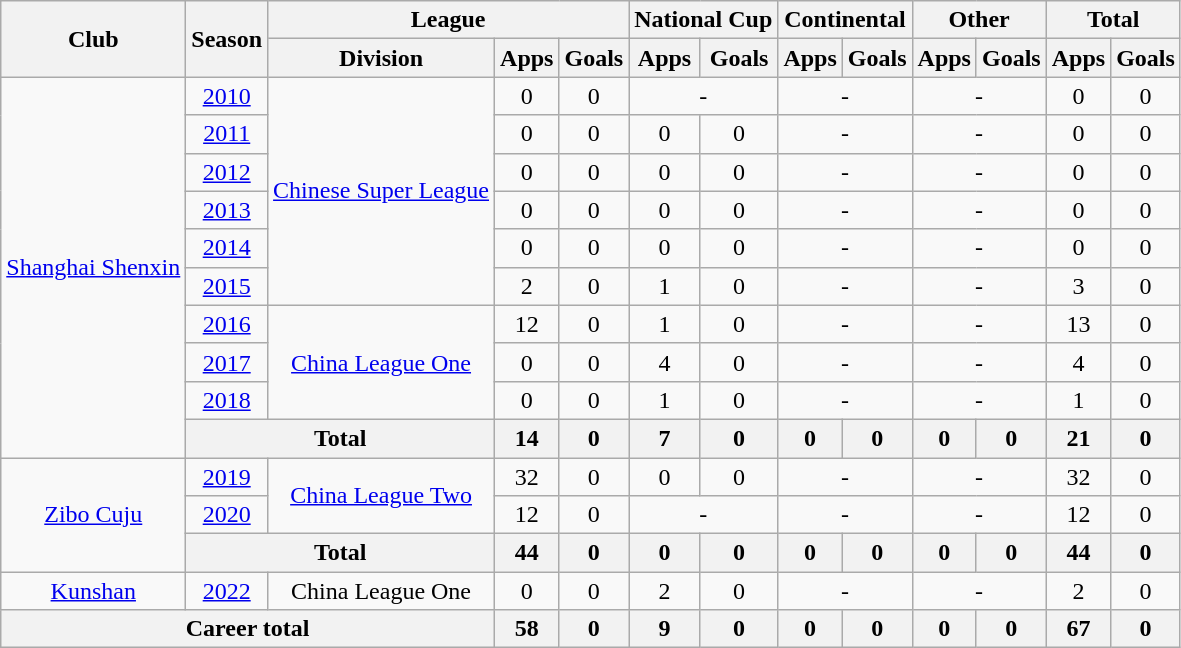<table class="wikitable" style="text-align: center">
<tr>
<th rowspan="2">Club</th>
<th rowspan="2">Season</th>
<th colspan="3">League</th>
<th colspan="2">National Cup</th>
<th colspan="2">Continental</th>
<th colspan="2">Other</th>
<th colspan="2">Total</th>
</tr>
<tr>
<th>Division</th>
<th>Apps</th>
<th>Goals</th>
<th>Apps</th>
<th>Goals</th>
<th>Apps</th>
<th>Goals</th>
<th>Apps</th>
<th>Goals</th>
<th>Apps</th>
<th>Goals</th>
</tr>
<tr>
<td rowspan=10><a href='#'>Shanghai Shenxin</a></td>
<td><a href='#'>2010</a></td>
<td rowspan="6"><a href='#'>Chinese Super League</a></td>
<td>0</td>
<td>0</td>
<td colspan="2">-</td>
<td colspan="2">-</td>
<td colspan="2">-</td>
<td>0</td>
<td>0</td>
</tr>
<tr>
<td><a href='#'>2011</a></td>
<td>0</td>
<td>0</td>
<td>0</td>
<td>0</td>
<td colspan="2">-</td>
<td colspan="2">-</td>
<td>0</td>
<td>0</td>
</tr>
<tr>
<td><a href='#'>2012</a></td>
<td>0</td>
<td>0</td>
<td>0</td>
<td>0</td>
<td colspan="2">-</td>
<td colspan="2">-</td>
<td>0</td>
<td>0</td>
</tr>
<tr>
<td><a href='#'>2013</a></td>
<td>0</td>
<td>0</td>
<td>0</td>
<td>0</td>
<td colspan="2">-</td>
<td colspan="2">-</td>
<td>0</td>
<td>0</td>
</tr>
<tr>
<td><a href='#'>2014</a></td>
<td>0</td>
<td>0</td>
<td>0</td>
<td>0</td>
<td colspan="2">-</td>
<td colspan="2">-</td>
<td>0</td>
<td>0</td>
</tr>
<tr>
<td><a href='#'>2015</a></td>
<td>2</td>
<td>0</td>
<td>1</td>
<td>0</td>
<td colspan="2">-</td>
<td colspan="2">-</td>
<td>3</td>
<td>0</td>
</tr>
<tr>
<td><a href='#'>2016</a></td>
<td rowspan="3"><a href='#'>China League One</a></td>
<td>12</td>
<td>0</td>
<td>1</td>
<td>0</td>
<td colspan="2">-</td>
<td colspan="2">-</td>
<td>13</td>
<td>0</td>
</tr>
<tr>
<td><a href='#'>2017</a></td>
<td>0</td>
<td>0</td>
<td>4</td>
<td>0</td>
<td colspan="2">-</td>
<td colspan="2">-</td>
<td>4</td>
<td>0</td>
</tr>
<tr>
<td><a href='#'>2018</a></td>
<td>0</td>
<td>0</td>
<td>1</td>
<td>0</td>
<td colspan="2">-</td>
<td colspan="2">-</td>
<td>1</td>
<td>0</td>
</tr>
<tr>
<th colspan=2>Total</th>
<th>14</th>
<th>0</th>
<th>7</th>
<th>0</th>
<th>0</th>
<th>0</th>
<th>0</th>
<th>0</th>
<th>21</th>
<th>0</th>
</tr>
<tr>
<td rowspan=3><a href='#'>Zibo Cuju</a></td>
<td><a href='#'>2019</a></td>
<td rowspan=2><a href='#'>China League Two</a></td>
<td>32</td>
<td>0</td>
<td>0</td>
<td>0</td>
<td colspan="2">-</td>
<td colspan="2">-</td>
<td>32</td>
<td>0</td>
</tr>
<tr>
<td><a href='#'>2020</a></td>
<td>12</td>
<td>0</td>
<td colspan="2">-</td>
<td colspan="2">-</td>
<td colspan="2">-</td>
<td>12</td>
<td>0</td>
</tr>
<tr>
<th colspan=2>Total</th>
<th>44</th>
<th>0</th>
<th>0</th>
<th>0</th>
<th>0</th>
<th>0</th>
<th>0</th>
<th>0</th>
<th>44</th>
<th>0</th>
</tr>
<tr>
<td><a href='#'>Kunshan</a></td>
<td><a href='#'>2022</a></td>
<td>China League One</td>
<td>0</td>
<td>0</td>
<td>2</td>
<td>0</td>
<td colspan="2">-</td>
<td colspan="2">-</td>
<td>2</td>
<td>0</td>
</tr>
<tr>
<th colspan=3>Career total</th>
<th>58</th>
<th>0</th>
<th>9</th>
<th>0</th>
<th>0</th>
<th>0</th>
<th>0</th>
<th>0</th>
<th>67</th>
<th>0</th>
</tr>
</table>
